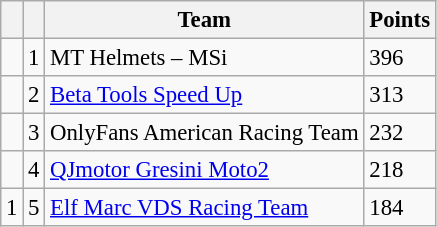<table class="wikitable" style="font-size: 95%;">
<tr>
<th></th>
<th></th>
<th>Team</th>
<th>Points</th>
</tr>
<tr>
<td></td>
<td align=center>1</td>
<td> MT Helmets – MSi</td>
<td align=left>396</td>
</tr>
<tr>
<td></td>
<td align=center>2</td>
<td> <a href='#'>Beta Tools Speed Up</a></td>
<td align=left>313</td>
</tr>
<tr>
<td></td>
<td align=center>3</td>
<td> OnlyFans American Racing Team</td>
<td align=left>232</td>
</tr>
<tr>
<td></td>
<td align=center>4</td>
<td> <a href='#'>QJmotor Gresini Moto2</a></td>
<td align=left>218</td>
</tr>
<tr>
<td> 1</td>
<td align=center>5</td>
<td> <a href='#'>Elf Marc VDS Racing Team</a></td>
<td align=left>184</td>
</tr>
</table>
